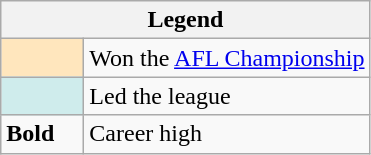<table class="wikitable mw-collapsible">
<tr>
<th colspan="2">Legend</th>
</tr>
<tr>
<td style="background:#ffe6bd; width:3em;"></td>
<td>Won the <a href='#'>AFL Championship</a></td>
</tr>
<tr>
<td style="background:#cfecec; width:3em;"></td>
<td>Led the league</td>
</tr>
<tr>
<td><strong>Bold</strong></td>
<td>Career high</td>
</tr>
</table>
